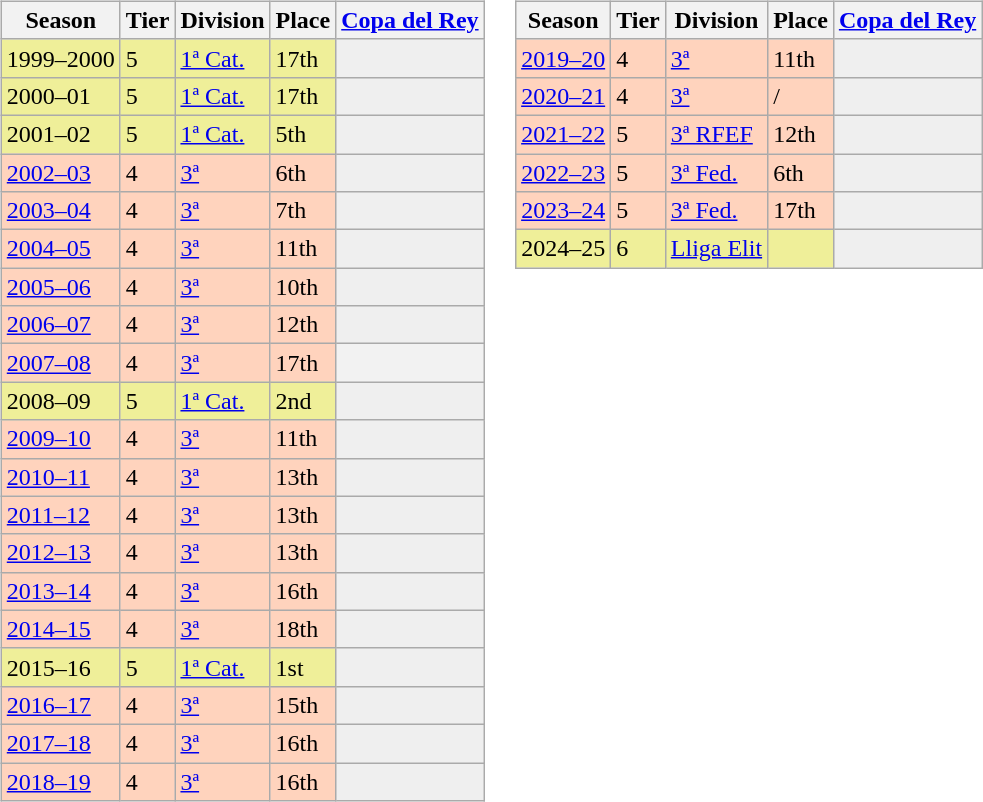<table>
<tr>
<td valign="top" width=0%><br><table class="wikitable">
<tr style="background:#f0f6fa;">
<th>Season</th>
<th>Tier</th>
<th>Division</th>
<th>Place</th>
<th><a href='#'>Copa del Rey</a></th>
</tr>
<tr>
<td style="background:#EFEF99;">1999–2000</td>
<td style="background:#EFEF99;">5</td>
<td style="background:#EFEF99;"><a href='#'>1ª Cat.</a></td>
<td style="background:#EFEF99;">17th</td>
<th style="background:#efefef;"></th>
</tr>
<tr>
<td style="background:#EFEF99;">2000–01</td>
<td style="background:#EFEF99;">5</td>
<td style="background:#EFEF99;"><a href='#'>1ª Cat.</a></td>
<td style="background:#EFEF99;">17th</td>
<th style="background:#efefef;"></th>
</tr>
<tr>
<td style="background:#EFEF99;">2001–02</td>
<td style="background:#EFEF99;">5</td>
<td style="background:#EFEF99;"><a href='#'>1ª Cat.</a></td>
<td style="background:#EFEF99;">5th</td>
<th style="background:#efefef;"></th>
</tr>
<tr>
<td style="background:#FFD3BD;"><a href='#'>2002–03</a></td>
<td style="background:#FFD3BD;">4</td>
<td style="background:#FFD3BD;"><a href='#'>3ª</a></td>
<td style="background:#FFD3BD;">6th</td>
<th style="background:#efefef;"></th>
</tr>
<tr>
<td style="background:#FFD3BD;"><a href='#'>2003–04</a></td>
<td style="background:#FFD3BD;">4</td>
<td style="background:#FFD3BD;"><a href='#'>3ª</a></td>
<td style="background:#FFD3BD;">7th</td>
<th style="background:#efefef;"></th>
</tr>
<tr>
<td style="background:#FFD3BD;"><a href='#'>2004–05</a></td>
<td style="background:#FFD3BD;">4</td>
<td style="background:#FFD3BD;"><a href='#'>3ª</a></td>
<td style="background:#FFD3BD;">11th</td>
<th style="background:#efefef;"></th>
</tr>
<tr>
<td style="background:#FFD3BD;"><a href='#'>2005–06</a></td>
<td style="background:#FFD3BD;">4</td>
<td style="background:#FFD3BD;"><a href='#'>3ª</a></td>
<td style="background:#FFD3BD;">10th</td>
<th style="background:#efefef;"></th>
</tr>
<tr>
<td style="background:#FFD3BD;"><a href='#'>2006–07</a></td>
<td style="background:#FFD3BD;">4</td>
<td style="background:#FFD3BD;"><a href='#'>3ª</a></td>
<td style="background:#FFD3BD;">12th</td>
<th style="background:#efefef;"></th>
</tr>
<tr>
<td style="background:#FFD3BD;"><a href='#'>2007–08</a></td>
<td style="background:#FFD3BD;">4</td>
<td style="background:#FFD3BD;"><a href='#'>3ª</a></td>
<td style="background:#FFD3BD;">17th</td>
<th></th>
</tr>
<tr>
<td style="background:#EFEF99;">2008–09</td>
<td style="background:#EFEF99;">5</td>
<td style="background:#EFEF99;"><a href='#'>1ª Cat.</a></td>
<td style="background:#EFEF99;">2nd</td>
<th style="background:#efefef;"></th>
</tr>
<tr>
<td style="background:#FFD3BD;"><a href='#'>2009–10</a></td>
<td style="background:#FFD3BD;">4</td>
<td style="background:#FFD3BD;"><a href='#'>3ª</a></td>
<td style="background:#FFD3BD;">11th</td>
<td style="background:#efefef;"></td>
</tr>
<tr>
<td style="background:#FFD3BD;"><a href='#'>2010–11</a></td>
<td style="background:#FFD3BD;">4</td>
<td style="background:#FFD3BD;"><a href='#'>3ª</a></td>
<td style="background:#FFD3BD;">13th</td>
<td style="background:#efefef;"></td>
</tr>
<tr>
<td style="background:#FFD3BD;"><a href='#'>2011–12</a></td>
<td style="background:#FFD3BD;">4</td>
<td style="background:#FFD3BD;"><a href='#'>3ª</a></td>
<td style="background:#FFD3BD;">13th</td>
<td style="background:#efefef;"></td>
</tr>
<tr>
<td style="background:#FFD3BD;"><a href='#'>2012–13</a></td>
<td style="background:#FFD3BD;">4</td>
<td style="background:#FFD3BD;"><a href='#'>3ª</a></td>
<td style="background:#FFD3BD;">13th</td>
<td style="background:#efefef;"></td>
</tr>
<tr>
<td style="background:#FFD3BD;"><a href='#'>2013–14</a></td>
<td style="background:#FFD3BD;">4</td>
<td style="background:#FFD3BD;"><a href='#'>3ª</a></td>
<td style="background:#FFD3BD;">16th</td>
<td style="background:#efefef;"></td>
</tr>
<tr>
<td style="background:#FFD3BD;"><a href='#'>2014–15</a></td>
<td style="background:#FFD3BD;">4</td>
<td style="background:#FFD3BD;"><a href='#'>3ª</a></td>
<td style="background:#FFD3BD;">18th</td>
<td style="background:#efefef;"></td>
</tr>
<tr>
<td style="background:#EFEF99;">2015–16</td>
<td style="background:#EFEF99;">5</td>
<td style="background:#EFEF99;"><a href='#'>1ª Cat.</a></td>
<td style="background:#EFEF99;">1st</td>
<td style="background:#efefef;"></td>
</tr>
<tr>
<td style="background:#FFD3BD;"><a href='#'>2016–17</a></td>
<td style="background:#FFD3BD;">4</td>
<td style="background:#FFD3BD;"><a href='#'>3ª</a></td>
<td style="background:#FFD3BD;">15th</td>
<td style="background:#efefef;"></td>
</tr>
<tr>
<td style="background:#FFD3BD;"><a href='#'>2017–18</a></td>
<td style="background:#FFD3BD;">4</td>
<td style="background:#FFD3BD;"><a href='#'>3ª</a></td>
<td style="background:#FFD3BD;">16th</td>
<td style="background:#efefef;"></td>
</tr>
<tr>
<td style="background:#FFD3BD;"><a href='#'>2018–19</a></td>
<td style="background:#FFD3BD;">4</td>
<td style="background:#FFD3BD;"><a href='#'>3ª</a></td>
<td style="background:#FFD3BD;">16th</td>
<td style="background:#efefef;"></td>
</tr>
</table>
</td>
<td valign="top" width=0%><br><table class="wikitable">
<tr style="background:#f0f6fa;">
<th>Season</th>
<th>Tier</th>
<th>Division</th>
<th>Place</th>
<th><a href='#'>Copa del Rey</a></th>
</tr>
<tr>
<td style="background:#FFD3BD;"><a href='#'>2019–20</a></td>
<td style="background:#FFD3BD;">4</td>
<td style="background:#FFD3BD;"><a href='#'>3ª</a></td>
<td style="background:#FFD3BD;">11th</td>
<th style="background:#efefef;"></th>
</tr>
<tr>
<td style="background:#FFD3BD;"><a href='#'>2020–21</a></td>
<td style="background:#FFD3BD;">4</td>
<td style="background:#FFD3BD;"><a href='#'>3ª</a></td>
<td style="background:#FFD3BD;"> / </td>
<th style="background:#efefef;"></th>
</tr>
<tr>
<td style="background:#FFD3BD;"><a href='#'>2021–22</a></td>
<td style="background:#FFD3BD;">5</td>
<td style="background:#FFD3BD;"><a href='#'>3ª RFEF</a></td>
<td style="background:#FFD3BD;">12th</td>
<th style="background:#efefef;"></th>
</tr>
<tr>
<td style="background:#FFD3BD;"><a href='#'>2022–23</a></td>
<td style="background:#FFD3BD;">5</td>
<td style="background:#FFD3BD;"><a href='#'>3ª Fed.</a></td>
<td style="background:#FFD3BD;">6th</td>
<th style="background:#efefef;"></th>
</tr>
<tr>
<td style="background:#FFD3BD;"><a href='#'>2023–24</a></td>
<td style="background:#FFD3BD;">5</td>
<td style="background:#FFD3BD;"><a href='#'>3ª Fed.</a></td>
<td style="background:#FFD3BD;">17th</td>
<th style="background:#efefef;"></th>
</tr>
<tr>
<td style="background:#EFEF99;">2024–25</td>
<td style="background:#EFEF99;">6</td>
<td style="background:#EFEF99;"><a href='#'>Lliga Elit</a></td>
<td style="background:#EFEF99;"></td>
<td style="background:#efefef;"></td>
</tr>
</table>
</td>
</tr>
</table>
